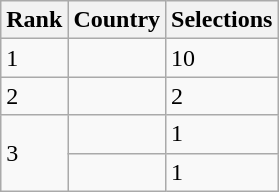<table class="wikitable">
<tr>
<th>Rank</th>
<th>Country</th>
<th>Selections</th>
</tr>
<tr>
<td>1</td>
<td></td>
<td>10</td>
</tr>
<tr>
<td>2</td>
<td></td>
<td>2</td>
</tr>
<tr>
<td rowspan="2">3</td>
<td></td>
<td>1</td>
</tr>
<tr>
<td></td>
<td>1</td>
</tr>
</table>
